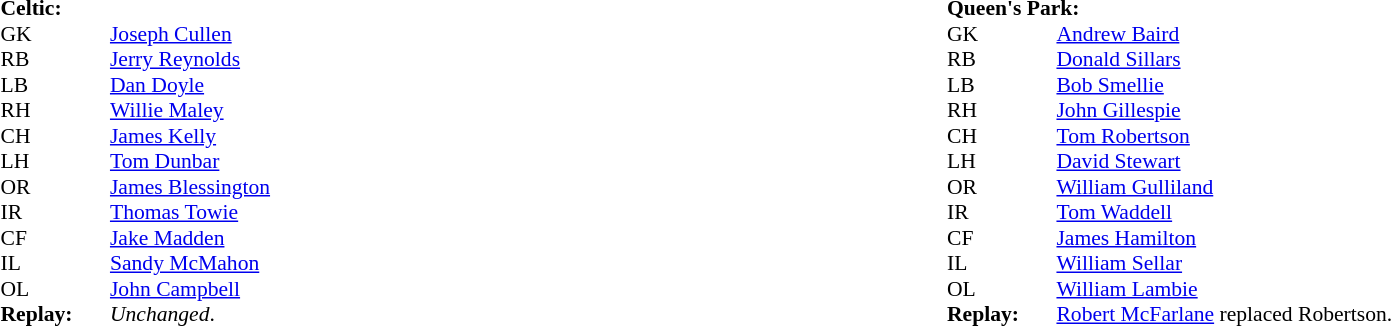<table width="100%">
<tr>
<td valign="top" width="50%"><br><table style="font-size: 90%" cellspacing="0" cellpadding="0">
<tr>
<td colspan="4"><strong>Celtic:</strong></td>
</tr>
<tr>
<th width="25"></th>
<th width="25"></th>
</tr>
<tr>
<td>GK</td>
<td></td>
<td><a href='#'>Joseph Cullen</a></td>
</tr>
<tr>
<td>RB</td>
<td></td>
<td><a href='#'>Jerry Reynolds</a></td>
</tr>
<tr>
<td>LB</td>
<td></td>
<td><a href='#'>Dan Doyle</a></td>
</tr>
<tr>
<td>RH</td>
<td></td>
<td><a href='#'>Willie Maley</a></td>
</tr>
<tr>
<td>CH</td>
<td></td>
<td><a href='#'>James Kelly</a></td>
</tr>
<tr>
<td>LH</td>
<td></td>
<td><a href='#'>Tom Dunbar</a></td>
</tr>
<tr>
<td>OR</td>
<td></td>
<td><a href='#'>James Blessington</a></td>
</tr>
<tr>
<td>IR</td>
<td></td>
<td><a href='#'>Thomas Towie</a></td>
</tr>
<tr>
<td>CF</td>
<td></td>
<td><a href='#'>Jake Madden</a></td>
</tr>
<tr>
<td>IL</td>
<td></td>
<td><a href='#'>Sandy McMahon</a></td>
</tr>
<tr>
<td>OL</td>
<td></td>
<td><a href='#'>John Campbell</a></td>
</tr>
<tr>
<td><strong>Replay:</strong></td>
<td></td>
<td><em>Unchanged</em>.</td>
</tr>
</table>
</td>
<td valign="top" width="50%"><br><table style="font-size: 90%" cellspacing="0" cellpadding="0">
<tr>
<td colspan="4"><strong>Queen's Park:</strong></td>
</tr>
<tr>
<th width="25"></th>
<th width="25"></th>
</tr>
<tr>
<td>GK</td>
<td></td>
<td><a href='#'>Andrew Baird</a></td>
</tr>
<tr>
<td>RB</td>
<td></td>
<td><a href='#'>Donald Sillars</a></td>
</tr>
<tr>
<td>LB</td>
<td></td>
<td><a href='#'>Bob Smellie</a></td>
</tr>
<tr>
<td>RH</td>
<td></td>
<td><a href='#'>John Gillespie</a></td>
</tr>
<tr>
<td>CH</td>
<td></td>
<td><a href='#'>Tom Robertson</a></td>
</tr>
<tr>
<td>LH</td>
<td></td>
<td><a href='#'>David Stewart</a></td>
</tr>
<tr>
<td>OR</td>
<td></td>
<td><a href='#'>William Gulliland</a></td>
</tr>
<tr>
<td>IR</td>
<td></td>
<td><a href='#'>Tom Waddell</a></td>
</tr>
<tr>
<td>CF</td>
<td></td>
<td><a href='#'>James Hamilton</a></td>
</tr>
<tr>
<td>IL</td>
<td></td>
<td><a href='#'>William Sellar</a></td>
</tr>
<tr>
<td>OL</td>
<td></td>
<td><a href='#'>William Lambie</a></td>
</tr>
<tr>
<td><strong>Replay:</strong></td>
<td></td>
<td><a href='#'>Robert McFarlane</a> replaced Robertson.</td>
</tr>
</table>
</td>
</tr>
</table>
